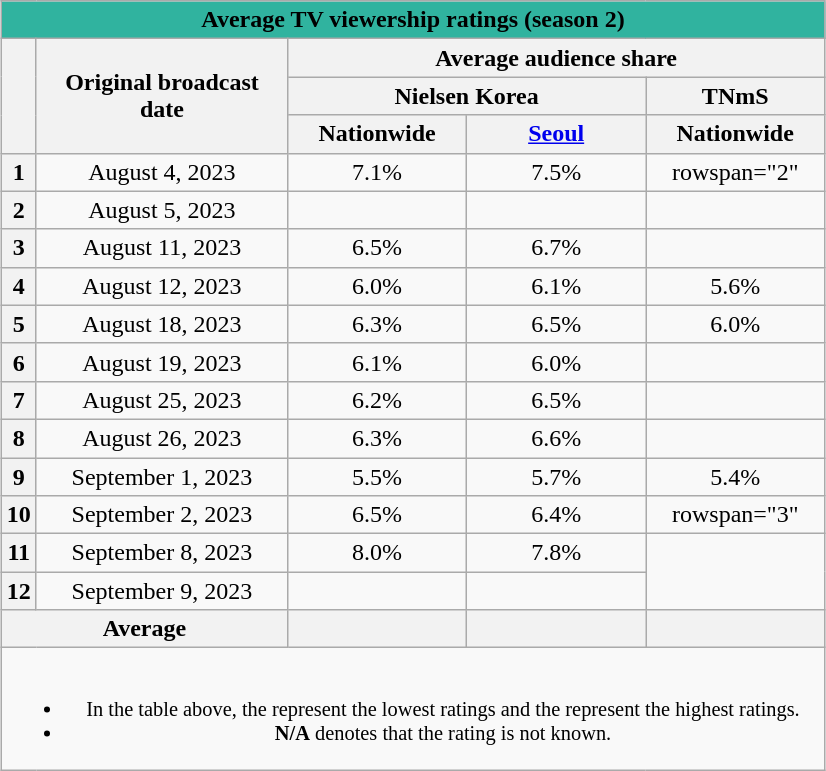<table class="wikitable" style="text-align:center; max-width:550px; margin-left:auto; margin-right:auto">
<tr>
<th colspan="7" style="background:#30B39F; text-align:center">Average TV viewership ratings (season 2)</th>
</tr>
<tr>
<th scope="col" rowspan="3"></th>
<th scope="col" rowspan="3">Original broadcast date</th>
<th scope="col" colspan="3">Average audience share</th>
</tr>
<tr>
<th scope="col" colspan="2">Nielsen Korea</th>
<th scope="col">TNmS</th>
</tr>
<tr>
<th scope="col" style="width:7em">Nationwide</th>
<th scope="col" style="width:7em"><a href='#'>Seoul</a></th>
<th scope="col" style="width:7em">Nationwide</th>
</tr>
<tr>
<th scope="row">1</th>
<td>August 4, 2023</td>
<td>7.1% </td>
<td>7.5% </td>
<td>rowspan="2" </td>
</tr>
<tr>
<th scope="row">2</th>
<td>August 5, 2023</td>
<td><strong></strong> </td>
<td><strong></strong> </td>
</tr>
<tr>
<th scope="row">3</th>
<td>August 11, 2023</td>
<td>6.5% </td>
<td>6.7% </td>
<td><strong></strong> </td>
</tr>
<tr>
<th scope="row">4</th>
<td>August 12, 2023</td>
<td>6.0% </td>
<td>6.1% </td>
<td>5.6% </td>
</tr>
<tr>
<th scope="row">5</th>
<td>August 18, 2023</td>
<td>6.3% </td>
<td>6.5% </td>
<td>6.0% </td>
</tr>
<tr>
<th scope="row">6</th>
<td>August 19, 2023</td>
<td>6.1% </td>
<td>6.0% </td>
<td></td>
</tr>
<tr>
<th scope="row">7</th>
<td>August 25, 2023</td>
<td>6.2% </td>
<td>6.5% </td>
<td><strong></strong> </td>
</tr>
<tr>
<th scope="row">8</th>
<td>August 26, 2023</td>
<td>6.3% </td>
<td>6.6% </td>
<td></td>
</tr>
<tr>
<th scope="row">9</th>
<td>September 1, 2023</td>
<td>5.5% </td>
<td>5.7% </td>
<td>5.4% </td>
</tr>
<tr>
<th scope="row">10</th>
<td>September 2, 2023</td>
<td>6.5% </td>
<td>6.4% </td>
<td>rowspan="3" </td>
</tr>
<tr>
<th scope="row">11</th>
<td>September 8, 2023</td>
<td>8.0% </td>
<td>7.8% </td>
</tr>
<tr>
<th scope="row">12</th>
<td>September 9, 2023</td>
<td><strong></strong> </td>
<td><strong></strong> </td>
</tr>
<tr>
<th scope="col" colspan="2">Average</th>
<th scope="col"></th>
<th scope="col"></th>
<th scope="col"></th>
</tr>
<tr>
<td colspan="6" style="font-size:85%"><br><ul><li>In the table above, the <strong></strong> represent the lowest ratings and the <strong></strong> represent the highest ratings.</li><li><strong>N/A</strong> denotes that the rating is not known.</li></ul></td>
</tr>
</table>
